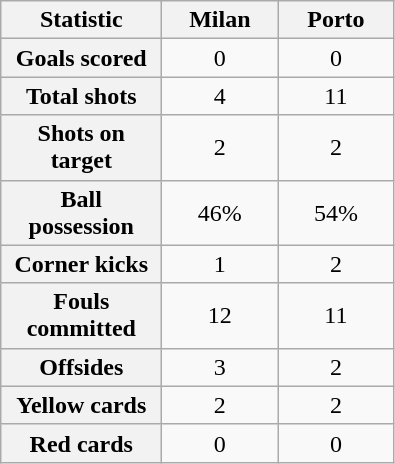<table class="wikitable plainrowheaders" style="text-align:center">
<tr>
<th scope="col" style="width:100px">Statistic</th>
<th scope="col" style="width:70px">Milan</th>
<th scope="col" style="width:70px">Porto</th>
</tr>
<tr>
<th scope=row>Goals scored</th>
<td>0</td>
<td>0</td>
</tr>
<tr>
<th scope=row>Total shots</th>
<td>4</td>
<td>11</td>
</tr>
<tr>
<th scope=row>Shots on target</th>
<td>2</td>
<td>2</td>
</tr>
<tr>
<th scope=row>Ball possession</th>
<td>46%</td>
<td>54%</td>
</tr>
<tr>
<th scope=row>Corner kicks</th>
<td>1</td>
<td>2</td>
</tr>
<tr>
<th scope=row>Fouls committed</th>
<td>12</td>
<td>11</td>
</tr>
<tr>
<th scope=row>Offsides</th>
<td>3</td>
<td>2</td>
</tr>
<tr>
<th scope=row>Yellow cards</th>
<td>2</td>
<td>2</td>
</tr>
<tr>
<th scope=row>Red cards</th>
<td>0</td>
<td>0</td>
</tr>
</table>
